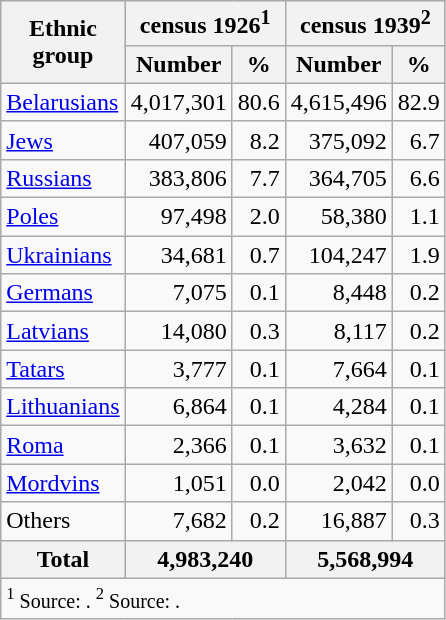<table class="wikitable">
<tr bgcolor="#e0e0e0">
<th rowspan="2">Ethnic<br>group</th>
<th colspan="2">census 1926<sup>1</sup></th>
<th colspan="2">census 1939<sup>2</sup></th>
</tr>
<tr bgcolor="#e0e0e0">
<th>Number</th>
<th>%</th>
<th>Number</th>
<th>%</th>
</tr>
<tr>
<td><a href='#'>Belarusians</a></td>
<td align="right">4,017,301</td>
<td align="right">80.6</td>
<td align="right">4,615,496</td>
<td align="right">82.9</td>
</tr>
<tr>
<td><a href='#'>Jews</a></td>
<td align="right">407,059</td>
<td align="right">8.2</td>
<td align="right">375,092</td>
<td align="right">6.7</td>
</tr>
<tr>
<td><a href='#'>Russians</a></td>
<td align="right">383,806</td>
<td align="right">7.7</td>
<td align="right">364,705</td>
<td align="right">6.6</td>
</tr>
<tr>
<td><a href='#'>Poles</a></td>
<td align="right">97,498</td>
<td align="right">2.0</td>
<td align="right">58,380</td>
<td align="right">1.1</td>
</tr>
<tr>
<td><a href='#'>Ukrainians</a></td>
<td align="right">34,681</td>
<td align="right">0.7</td>
<td align="right">104,247</td>
<td align="right">1.9</td>
</tr>
<tr>
<td><a href='#'>Germans</a></td>
<td align="right">7,075</td>
<td align="right">0.1</td>
<td align="right">8,448</td>
<td align="right">0.2</td>
</tr>
<tr>
<td><a href='#'>Latvians</a></td>
<td align="right">14,080</td>
<td align="right">0.3</td>
<td align="right">8,117</td>
<td align="right">0.2</td>
</tr>
<tr>
<td><a href='#'>Tatars</a></td>
<td align="right">3,777</td>
<td align="right">0.1</td>
<td align="right">7,664</td>
<td align="right">0.1</td>
</tr>
<tr>
<td><a href='#'>Lithuanians</a></td>
<td align="right">6,864</td>
<td align="right">0.1</td>
<td align="right">4,284</td>
<td align="right">0.1</td>
</tr>
<tr>
<td><a href='#'>Roma</a></td>
<td align="right">2,366</td>
<td align="right">0.1</td>
<td align="right">3,632</td>
<td align="right">0.1</td>
</tr>
<tr>
<td><a href='#'>Mordvins</a></td>
<td align="right">1,051</td>
<td align="right">0.0</td>
<td align="right">2,042</td>
<td align="right">0.0</td>
</tr>
<tr>
<td>Others</td>
<td align="right">7,682</td>
<td align="right">0.2</td>
<td align="right">16,887</td>
<td align="right">0.3</td>
</tr>
<tr bgcolor="#e0e0e0">
<th align="left">Total</th>
<th colspan="2">4,983,240</th>
<th colspan="2">5,568,994</th>
</tr>
<tr>
<td colspan="5"><small><sup>1</sup> Source: . <sup>2</sup> Source:  .  </small></td>
</tr>
</table>
